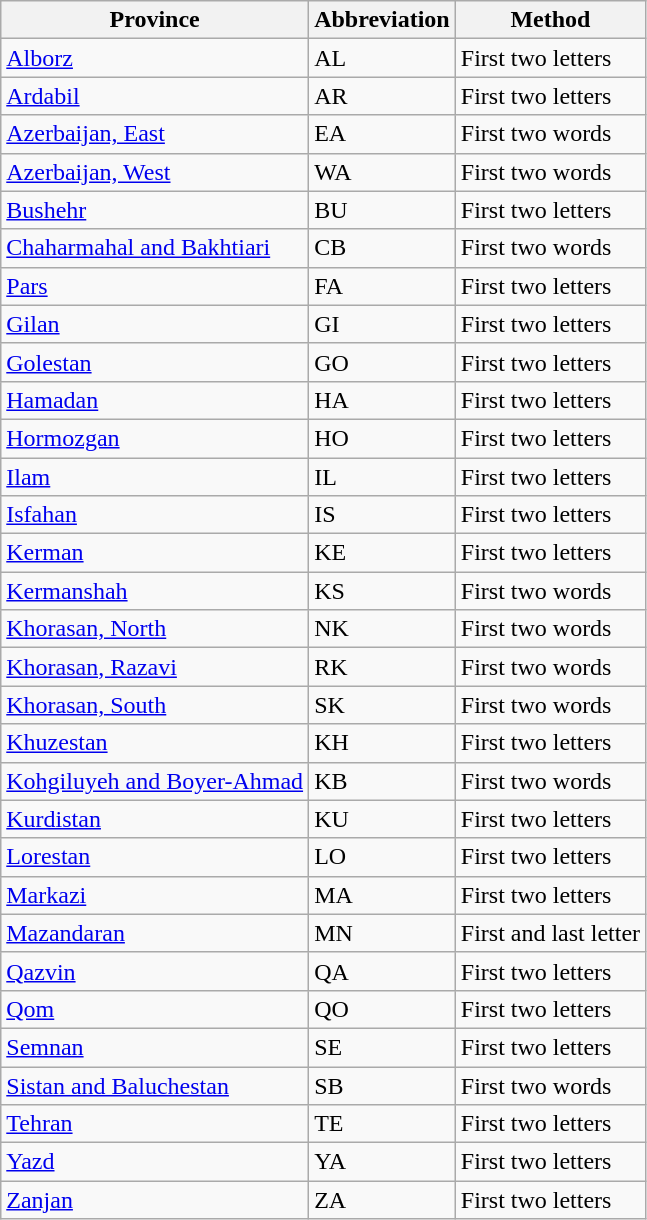<table class="wikitable sortable">
<tr>
<th><strong>Province</strong></th>
<th><strong>Abbreviation</strong></th>
<th><strong>Method</strong></th>
</tr>
<tr>
<td><a href='#'>Alborz</a></td>
<td>AL</td>
<td>First two letters</td>
</tr>
<tr>
<td><a href='#'>Ardabil</a></td>
<td>AR</td>
<td>First two letters</td>
</tr>
<tr>
<td><a href='#'>Azerbaijan, East</a></td>
<td>EA</td>
<td>First two words</td>
</tr>
<tr>
<td><a href='#'>Azerbaijan, West</a></td>
<td>WA</td>
<td>First two words</td>
</tr>
<tr>
<td><a href='#'>Bushehr</a></td>
<td>BU</td>
<td>First two letters</td>
</tr>
<tr>
<td><a href='#'>Chaharmahal and Bakhtiari</a></td>
<td>CB</td>
<td>First two words</td>
</tr>
<tr>
<td><a href='#'>Pars</a></td>
<td>FA</td>
<td>First two letters</td>
</tr>
<tr>
<td><a href='#'>Gilan</a></td>
<td>GI</td>
<td>First two letters</td>
</tr>
<tr>
<td><a href='#'>Golestan</a></td>
<td>GO</td>
<td>First two letters</td>
</tr>
<tr>
<td><a href='#'>Hamadan</a></td>
<td>HA</td>
<td>First two letters</td>
</tr>
<tr>
<td><a href='#'>Hormozgan</a></td>
<td>HO</td>
<td>First two letters</td>
</tr>
<tr>
<td><a href='#'>Ilam</a></td>
<td>IL</td>
<td>First two letters</td>
</tr>
<tr>
<td><a href='#'>Isfahan</a></td>
<td>IS</td>
<td>First two letters</td>
</tr>
<tr>
<td><a href='#'>Kerman</a></td>
<td>KE</td>
<td>First two letters</td>
</tr>
<tr>
<td><a href='#'>Kermanshah</a></td>
<td>KS</td>
<td>First two words</td>
</tr>
<tr>
<td><a href='#'>Khorasan, North</a></td>
<td>NK</td>
<td>First two words</td>
</tr>
<tr>
<td><a href='#'>Khorasan, Razavi</a></td>
<td>RK</td>
<td>First two words</td>
</tr>
<tr>
<td><a href='#'>Khorasan, South</a></td>
<td>SK</td>
<td>First two words</td>
</tr>
<tr>
<td><a href='#'>Khuzestan</a></td>
<td>KH</td>
<td>First two letters</td>
</tr>
<tr>
<td><a href='#'>Kohgiluyeh and Boyer-Ahmad</a></td>
<td>KB</td>
<td>First two words</td>
</tr>
<tr>
<td><a href='#'>Kurdistan</a></td>
<td>KU</td>
<td>First two letters</td>
</tr>
<tr>
<td><a href='#'>Lorestan</a></td>
<td>LO</td>
<td>First two letters</td>
</tr>
<tr>
<td><a href='#'>Markazi</a></td>
<td>MA</td>
<td>First two letters</td>
</tr>
<tr>
<td><a href='#'>Mazandaran</a></td>
<td>MN</td>
<td>First and last letter</td>
</tr>
<tr>
<td><a href='#'>Qazvin</a></td>
<td>QA</td>
<td>First two letters</td>
</tr>
<tr>
<td><a href='#'>Qom</a></td>
<td>QO</td>
<td>First two letters</td>
</tr>
<tr>
<td><a href='#'>Semnan</a></td>
<td>SE</td>
<td>First two letters</td>
</tr>
<tr>
<td><a href='#'>Sistan and Baluchestan</a></td>
<td>SB</td>
<td>First two words</td>
</tr>
<tr>
<td><a href='#'>Tehran</a></td>
<td>TE</td>
<td>First two letters</td>
</tr>
<tr>
<td><a href='#'>Yazd</a></td>
<td>YA</td>
<td>First two letters</td>
</tr>
<tr>
<td><a href='#'>Zanjan</a></td>
<td>ZA</td>
<td>First two letters</td>
</tr>
</table>
